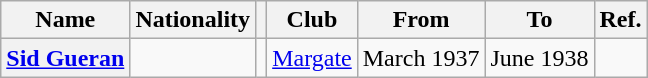<table class="wikitable plainrowheaders">
<tr>
<th scope="col">Name</th>
<th scope="col">Nationality</th>
<th scope="col"></th>
<th scope="col">Club</th>
<th scope="col">From</th>
<th scope="col">To</th>
<th scope="col">Ref.</th>
</tr>
<tr>
<th scope="row"><a href='#'>Sid Gueran</a></th>
<td></td>
<td align="center"></td>
<td> <a href='#'>Margate</a></td>
<td>March 1937</td>
<td>June 1938</td>
<td align="center"></td>
</tr>
</table>
